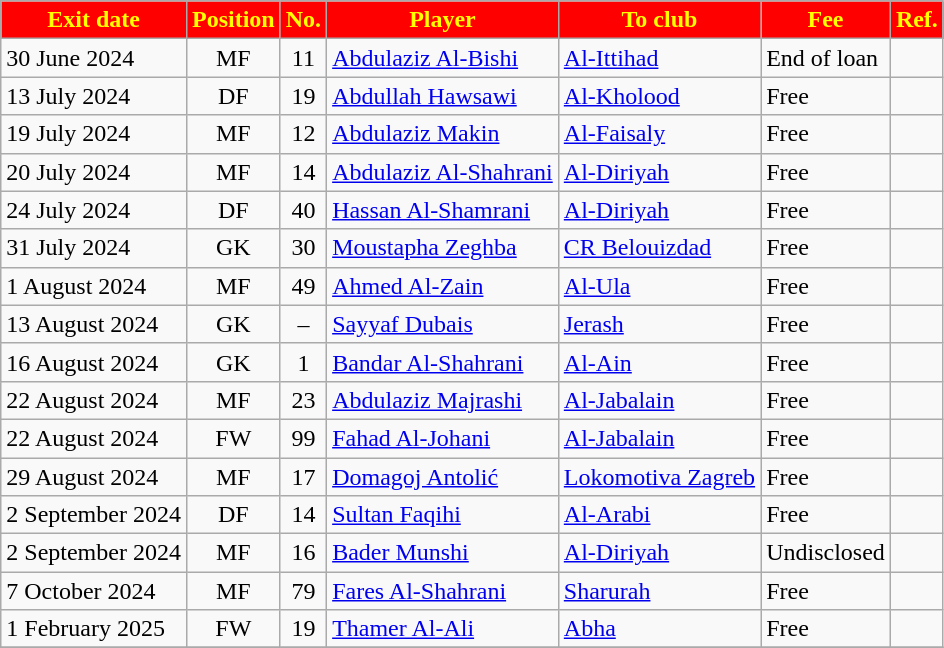<table class="wikitable sortable">
<tr>
<th style="background:red; color:yellow;"><strong>Exit date</strong></th>
<th style="background:red; color:yellow;"><strong>Position</strong></th>
<th style="background:red; color:yellow;"><strong>No.</strong></th>
<th style="background:red; color:yellow;"><strong>Player</strong></th>
<th style="background:red; color:yellow;"><strong>To club</strong></th>
<th style="background:red; color:yellow;"><strong>Fee</strong></th>
<th style="background:red; color:yellow;"><strong>Ref.</strong></th>
</tr>
<tr>
<td>30 June 2024</td>
<td style="text-align:center;">MF</td>
<td style="text-align:center;">11</td>
<td style="text-align:left;"> <a href='#'>Abdulaziz Al-Bishi</a></td>
<td style="text-align:left;"> <a href='#'>Al-Ittihad</a></td>
<td>End of loan</td>
<td></td>
</tr>
<tr>
<td>13 July 2024</td>
<td style="text-align:center;">DF</td>
<td style="text-align:center;">19</td>
<td style="text-align:left;"> <a href='#'>Abdullah Hawsawi</a></td>
<td style="text-align:left;"> <a href='#'>Al-Kholood</a></td>
<td>Free</td>
<td></td>
</tr>
<tr>
<td>19 July 2024</td>
<td style="text-align:center;">MF</td>
<td style="text-align:center;">12</td>
<td style="text-align:left;"> <a href='#'>Abdulaziz Makin</a></td>
<td style="text-align:left;"> <a href='#'>Al-Faisaly</a></td>
<td>Free</td>
<td></td>
</tr>
<tr>
<td>20 July 2024</td>
<td style="text-align:center;">MF</td>
<td style="text-align:center;">14</td>
<td style="text-align:left;"> <a href='#'>Abdulaziz Al-Shahrani</a></td>
<td style="text-align:left;"> <a href='#'>Al-Diriyah</a></td>
<td>Free</td>
<td></td>
</tr>
<tr>
<td>24 July 2024</td>
<td style="text-align:center;">DF</td>
<td style="text-align:center;">40</td>
<td style="text-align:left;"> <a href='#'>Hassan Al-Shamrani</a></td>
<td style="text-align:left;"> <a href='#'>Al-Diriyah</a></td>
<td>Free</td>
<td></td>
</tr>
<tr>
<td>31 July 2024</td>
<td style="text-align:center;">GK</td>
<td style="text-align:center;">30</td>
<td style="text-align:left;"> <a href='#'>Moustapha Zeghba</a></td>
<td style="text-align:left;"> <a href='#'>CR Belouizdad</a></td>
<td>Free</td>
<td></td>
</tr>
<tr>
<td>1 August 2024</td>
<td style="text-align:center;">MF</td>
<td style="text-align:center;">49</td>
<td style="text-align:left;"> <a href='#'>Ahmed Al-Zain</a></td>
<td style="text-align:left;"> <a href='#'>Al-Ula</a></td>
<td>Free</td>
<td></td>
</tr>
<tr>
<td>13 August 2024</td>
<td style="text-align:center;">GK</td>
<td style="text-align:center;">–</td>
<td style="text-align:left;"> <a href='#'>Sayyaf Dubais</a></td>
<td style="text-align:left;"> <a href='#'>Jerash</a></td>
<td>Free</td>
<td></td>
</tr>
<tr>
<td>16 August 2024</td>
<td style="text-align:center;">GK</td>
<td style="text-align:center;">1</td>
<td style="text-align:left;"> <a href='#'>Bandar Al-Shahrani</a></td>
<td style="text-align:left;"> <a href='#'>Al-Ain</a></td>
<td>Free</td>
<td></td>
</tr>
<tr>
<td>22 August 2024</td>
<td style="text-align:center;">MF</td>
<td style="text-align:center;">23</td>
<td style="text-align:left;"> <a href='#'>Abdulaziz Majrashi</a></td>
<td style="text-align:left;"> <a href='#'>Al-Jabalain</a></td>
<td>Free</td>
<td></td>
</tr>
<tr>
<td>22 August 2024</td>
<td style="text-align:center;">FW</td>
<td style="text-align:center;">99</td>
<td style="text-align:left;"> <a href='#'>Fahad Al-Johani</a></td>
<td style="text-align:left;"> <a href='#'>Al-Jabalain</a></td>
<td>Free</td>
<td></td>
</tr>
<tr>
<td>29 August 2024</td>
<td style="text-align:center;">MF</td>
<td style="text-align:center;">17</td>
<td style="text-align:left;"> <a href='#'>Domagoj Antolić</a></td>
<td style="text-align:left;"> <a href='#'>Lokomotiva Zagreb</a></td>
<td>Free</td>
<td></td>
</tr>
<tr>
<td>2 September 2024</td>
<td style="text-align:center;">DF</td>
<td style="text-align:center;">14</td>
<td style="text-align:left;"> <a href='#'>Sultan Faqihi</a></td>
<td style="text-align:left;"> <a href='#'>Al-Arabi</a></td>
<td>Free</td>
<td></td>
</tr>
<tr>
<td>2 September 2024</td>
<td style="text-align:center;">MF</td>
<td style="text-align:center;">16</td>
<td style="text-align:left;"> <a href='#'>Bader Munshi</a></td>
<td style="text-align:left;"> <a href='#'>Al-Diriyah</a></td>
<td>Undisclosed</td>
<td></td>
</tr>
<tr>
<td>7 October 2024</td>
<td style="text-align:center;">MF</td>
<td style="text-align:center;">79</td>
<td style="text-align:left;"> <a href='#'>Fares Al-Shahrani</a></td>
<td style="text-align:left;"> <a href='#'>Sharurah</a></td>
<td>Free</td>
<td></td>
</tr>
<tr>
<td>1 February 2025</td>
<td style="text-align:center;">FW</td>
<td style="text-align:center;">19</td>
<td style="text-align:left;"> <a href='#'>Thamer Al-Ali</a></td>
<td style="text-align:left;"> <a href='#'>Abha</a></td>
<td>Free</td>
<td></td>
</tr>
<tr>
</tr>
</table>
